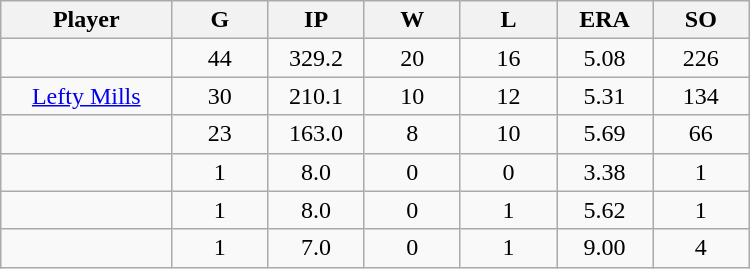<table class="wikitable sortable">
<tr>
<th bgcolor="#DDDDFF" width="16%">Player</th>
<th bgcolor="#DDDDFF" width="9%">G</th>
<th bgcolor="#DDDDFF" width="9%">IP</th>
<th bgcolor="#DDDDFF" width="9%">W</th>
<th bgcolor="#DDDDFF" width="9%">L</th>
<th bgcolor="#DDDDFF" width="9%">ERA</th>
<th bgcolor="#DDDDFF" width="9%">SO</th>
</tr>
<tr align="center">
<td></td>
<td>44</td>
<td>329.2</td>
<td>20</td>
<td>16</td>
<td>5.08</td>
<td>226</td>
</tr>
<tr align="center">
<td><a href='#'>Lefty Mills</a></td>
<td>30</td>
<td>210.1</td>
<td>10</td>
<td>12</td>
<td>5.31</td>
<td>134</td>
</tr>
<tr align=center>
<td></td>
<td>23</td>
<td>163.0</td>
<td>8</td>
<td>10</td>
<td>5.69</td>
<td>66</td>
</tr>
<tr align="center">
<td></td>
<td>1</td>
<td>8.0</td>
<td>0</td>
<td>0</td>
<td>3.38</td>
<td>1</td>
</tr>
<tr align="center">
<td></td>
<td>1</td>
<td>8.0</td>
<td>0</td>
<td>1</td>
<td>5.62</td>
<td>1</td>
</tr>
<tr align="center">
<td></td>
<td>1</td>
<td>7.0</td>
<td>0</td>
<td>1</td>
<td>9.00</td>
<td>4</td>
</tr>
</table>
